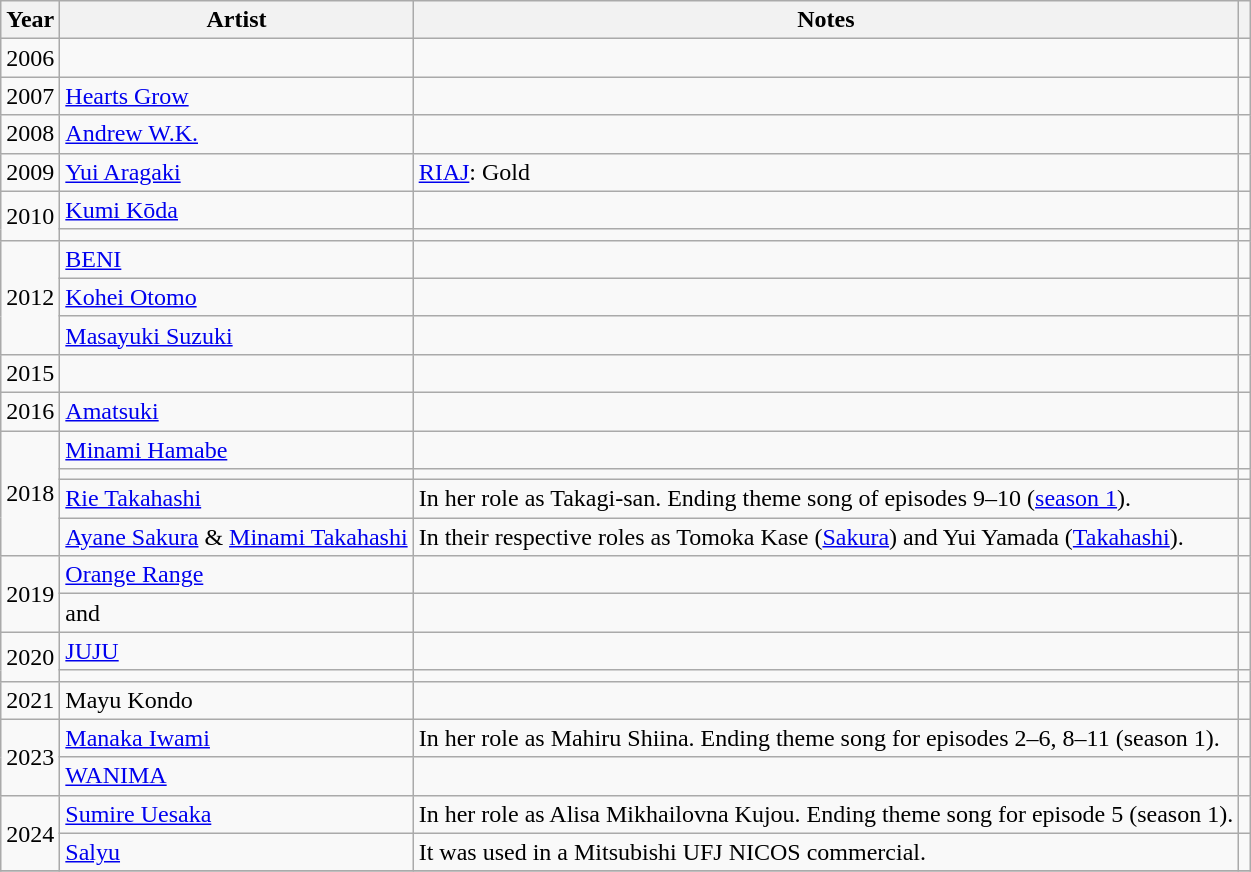<table class="wikitable">
<tr>
<th>Year</th>
<th>Artist</th>
<th>Notes</th>
<th></th>
</tr>
<tr>
<td>2006</td>
<td></td>
<td></td>
<td></td>
</tr>
<tr>
<td>2007</td>
<td><a href='#'>Hearts Grow</a></td>
<td></td>
<td></td>
</tr>
<tr>
<td>2008</td>
<td><a href='#'>Andrew W.K.</a></td>
<td></td>
<td></td>
</tr>
<tr>
<td>2009</td>
<td><a href='#'>Yui Aragaki</a></td>
<td><a href='#'>RIAJ</a>: Gold</td>
<td></td>
</tr>
<tr>
<td rowspan="2">2010</td>
<td><a href='#'>Kumi Kōda</a></td>
<td></td>
<td></td>
</tr>
<tr>
<td></td>
<td></td>
<td></td>
</tr>
<tr>
<td rowspan="3">2012</td>
<td><a href='#'>BENI</a></td>
<td></td>
<td></td>
</tr>
<tr>
<td><a href='#'>Kohei Otomo</a></td>
<td></td>
<td></td>
</tr>
<tr>
<td><a href='#'>Masayuki Suzuki</a></td>
<td></td>
<td></td>
</tr>
<tr>
<td>2015</td>
<td></td>
<td></td>
<td></td>
</tr>
<tr>
<td>2016</td>
<td><a href='#'>Amatsuki</a></td>
<td></td>
<td></td>
</tr>
<tr>
<td rowspan="4">2018</td>
<td><a href='#'>Minami Hamabe</a></td>
<td></td>
<td></td>
</tr>
<tr>
<td></td>
<td></td>
<td></td>
</tr>
<tr>
<td><a href='#'>Rie Takahashi</a></td>
<td>In her role as Takagi-san. Ending theme song of episodes 9–10 (<a href='#'>season 1</a>).</td>
<td></td>
</tr>
<tr>
<td><a href='#'>Ayane Sakura</a> & <a href='#'>Minami Takahashi</a></td>
<td>In their respective roles as  Tomoka Kase (<a href='#'>Sakura</a>) and Yui Yamada (<a href='#'>Takahashi</a>).</td>
<td></td>
</tr>
<tr>
<td rowspan="2">2019</td>
<td><a href='#'>Orange Range</a></td>
<td></td>
<td></td>
</tr>
<tr>
<td> and </td>
<td></td>
<td></td>
</tr>
<tr>
<td rowspan="2">2020</td>
<td><a href='#'>JUJU</a></td>
<td></td>
<td></td>
</tr>
<tr>
<td></td>
<td></td>
<td></td>
</tr>
<tr>
<td>2021</td>
<td>Mayu Kondo</td>
<td></td>
<td></td>
</tr>
<tr>
<td rowspan="2">2023</td>
<td><a href='#'>Manaka Iwami</a></td>
<td>In her role as Mahiru Shiina. Ending theme song for episodes 2–6, 8–11 (season 1).</td>
<td></td>
</tr>
<tr>
<td><a href='#'>WANIMA</a></td>
<td></td>
<td></td>
</tr>
<tr>
<td rowspan="2">2024</td>
<td><a href='#'>Sumire Uesaka</a></td>
<td>In her role as Alisa Mikhailovna Kujou. Ending theme song for episode 5 (season 1).</td>
<td></td>
</tr>
<tr>
<td><a href='#'>Salyu</a></td>
<td>It was used in a Mitsubishi UFJ NICOS commercial.</td>
<td></td>
</tr>
<tr>
</tr>
</table>
